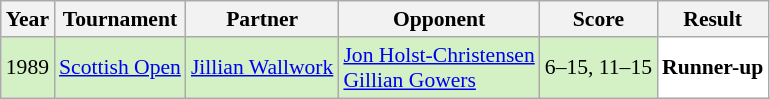<table class="sortable wikitable" style="font-size: 90%;">
<tr>
<th>Year</th>
<th>Tournament</th>
<th>Partner</th>
<th>Opponent</th>
<th>Score</th>
<th>Result</th>
</tr>
<tr style="background:#D4F1C5">
<td align="center">1989</td>
<td align="left"><a href='#'>Scottish Open</a></td>
<td align="left"> <a href='#'>Jillian Wallwork</a></td>
<td align="left"> <a href='#'>Jon Holst-Christensen</a> <br>  <a href='#'>Gillian Gowers</a></td>
<td align="left">6–15, 11–15</td>
<td style="text-align:left; background:white"> <strong>Runner-up</strong></td>
</tr>
</table>
